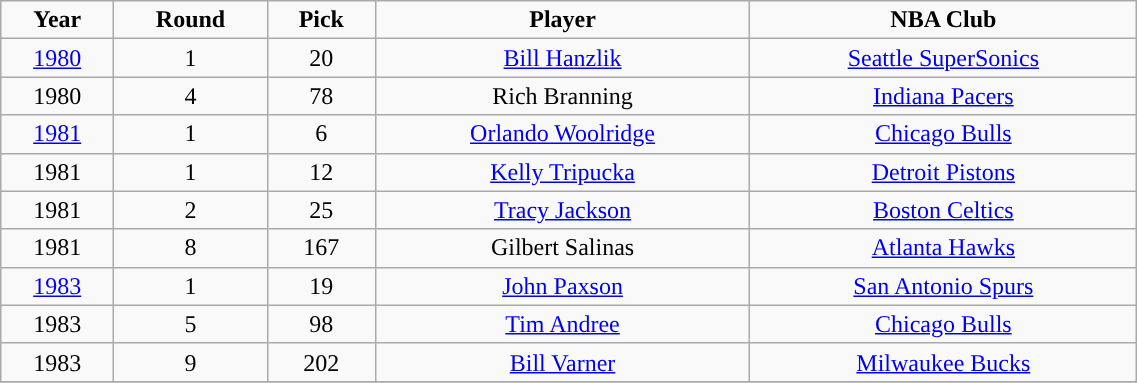<table class="wikitable" width="60%">
<tr align="center"  style=>
<td><strong>Year</strong></td>
<td><strong>Round</strong></td>
<td><strong>Pick</strong></td>
<td><strong>Player</strong></td>
<td><strong>NBA Club</strong></td>
</tr>
<tr align="center" bgcolor="">
<td><a href='#'>1980</a></td>
<td>1</td>
<td>20</td>
<td><a href='#'>Bill Hanzlik</a></td>
<td><a href='#'>Seattle SuperSonics</a></td>
</tr>
<tr align="center" bgcolor="">
<td>1980</td>
<td>4</td>
<td>78</td>
<td>Rich Branning</td>
<td><a href='#'>Indiana Pacers</a></td>
</tr>
<tr align="center" bgcolor="">
<td><a href='#'>1981</a></td>
<td>1</td>
<td>6</td>
<td><a href='#'>Orlando Woolridge</a></td>
<td><a href='#'>Chicago Bulls</a></td>
</tr>
<tr align="center" bgcolor="">
<td>1981</td>
<td>1</td>
<td>12</td>
<td><a href='#'>Kelly Tripucka</a></td>
<td><a href='#'>Detroit Pistons</a></td>
</tr>
<tr align="center" bgcolor="">
<td>1981</td>
<td>2</td>
<td>25</td>
<td><a href='#'>Tracy Jackson</a></td>
<td><a href='#'>Boston Celtics</a></td>
</tr>
<tr align="center" bgcolor="">
<td>1981</td>
<td>8</td>
<td>167</td>
<td>Gilbert Salinas</td>
<td><a href='#'>Atlanta Hawks</a></td>
</tr>
<tr align="center" bgcolor="">
<td><a href='#'>1983</a></td>
<td>1</td>
<td>19</td>
<td><a href='#'>John Paxson</a></td>
<td><a href='#'>San Antonio Spurs</a></td>
</tr>
<tr align="center" bgcolor="">
<td>1983</td>
<td>5</td>
<td>98</td>
<td><a href='#'>Tim Andree</a></td>
<td><a href='#'>Chicago Bulls</a></td>
</tr>
<tr align="center" bgcolor="">
<td>1983</td>
<td>9</td>
<td>202</td>
<td><a href='#'>Bill Varner</a></td>
<td><a href='#'>Milwaukee Bucks</a></td>
</tr>
<tr align="center" bgcolor="">
</tr>
</table>
